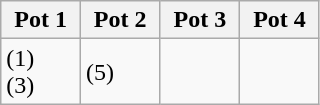<table class="wikitable">
<tr>
<th width=20%>Pot 1</th>
<th width=20%>Pot 2</th>
<th width=20%>Pot 3</th>
<th width=20%>Pot 4</th>
</tr>
<tr>
<td>(1)<br>(3)</td>
<td>(5)<br></td>
<td><br></td>
<td><br></td>
</tr>
</table>
